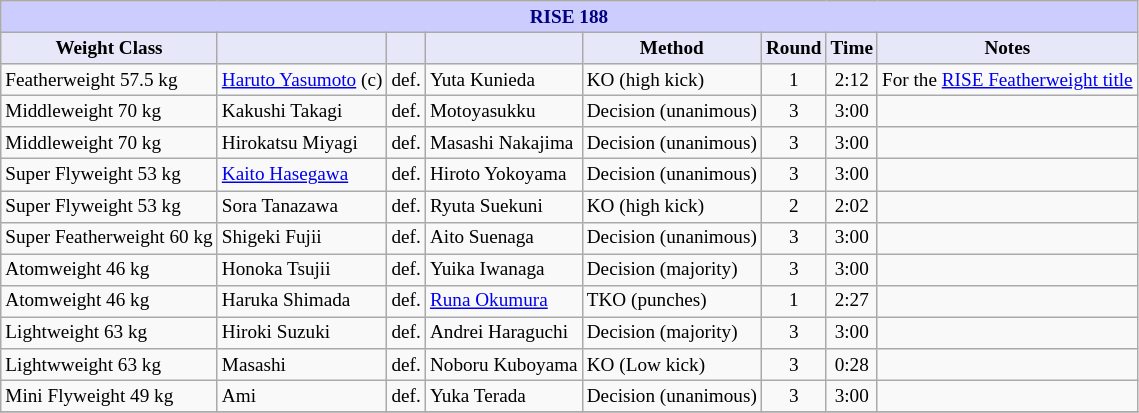<table class="wikitable" style="font-size: 80%;">
<tr>
<th colspan="8" style="background-color: #ccf; color: #000080; text-align: center;"><strong>RISE 188</strong></th>
</tr>
<tr>
<th colspan="1" style="background-color: #E6E8FA; color: #000000; text-align: center;">Weight Class</th>
<th colspan="1" style="background-color: #E6E8FA; color: #000000; text-align: center;"></th>
<th colspan="1" style="background-color: #E6E8FA; color: #000000; text-align: center;"></th>
<th colspan="1" style="background-color: #E6E8FA; color: #000000; text-align: center;"></th>
<th colspan="1" style="background-color: #E6E8FA; color: #000000; text-align: center;">Method</th>
<th colspan="1" style="background-color: #E6E8FA; color: #000000; text-align: center;">Round</th>
<th colspan="1" style="background-color: #E6E8FA; color: #000000; text-align: center;">Time</th>
<th colspan="1" style="background-color: #E6E8FA; color: #000000; text-align: center;">Notes</th>
</tr>
<tr>
<td>Featherweight 57.5 kg</td>
<td> <a href='#'>Haruto Yasumoto</a> (c)</td>
<td align="center">def.</td>
<td> Yuta Kunieda</td>
<td>KO (high kick)</td>
<td align="center">1</td>
<td align="center">2:12</td>
<td>For the <a href='#'>RISE Featherweight title</a></td>
</tr>
<tr>
<td>Middleweight 70 kg</td>
<td> Kakushi Takagi</td>
<td align="center">def.</td>
<td> Motoyasukku</td>
<td>Decision (unanimous)</td>
<td align="center">3</td>
<td align="center">3:00</td>
<td></td>
</tr>
<tr>
<td>Middleweight 70 kg</td>
<td> Hirokatsu Miyagi</td>
<td align="center">def.</td>
<td> Masashi Nakajima</td>
<td>Decision (unanimous)</td>
<td align="center">3</td>
<td align="center">3:00</td>
<td></td>
</tr>
<tr>
<td>Super Flyweight 53 kg</td>
<td> <a href='#'>Kaito Hasegawa</a></td>
<td align="center">def.</td>
<td> Hiroto Yokoyama</td>
<td>Decision (unanimous)</td>
<td align="center">3</td>
<td align="center">3:00</td>
<td></td>
</tr>
<tr>
<td>Super Flyweight 53 kg</td>
<td> Sora Tanazawa</td>
<td align="center">def.</td>
<td> Ryuta Suekuni</td>
<td>KO (high kick)</td>
<td align="center">2</td>
<td align="center">2:02</td>
<td></td>
</tr>
<tr>
<td>Super Featherweight 60 kg</td>
<td> Shigeki Fujii</td>
<td align="center">def.</td>
<td> Aito Suenaga</td>
<td>Decision (unanimous)</td>
<td align="center">3</td>
<td align="center">3:00</td>
<td></td>
</tr>
<tr>
<td>Atomweight 46 kg</td>
<td> Honoka Tsujii</td>
<td align="center">def.</td>
<td> Yuika Iwanaga</td>
<td>Decision (majority)</td>
<td align="center">3</td>
<td align="center">3:00</td>
<td></td>
</tr>
<tr>
<td>Atomweight 46 kg</td>
<td> Haruka Shimada</td>
<td align="center">def.</td>
<td> <a href='#'>Runa Okumura</a></td>
<td>TKO (punches)</td>
<td align="center">1</td>
<td align="center">2:27</td>
<td></td>
</tr>
<tr>
<td>Lightweight 63 kg</td>
<td> Hiroki Suzuki</td>
<td align="center">def.</td>
<td> Andrei Haraguchi</td>
<td>Decision (majority)</td>
<td align="center">3</td>
<td align="center">3:00</td>
<td></td>
</tr>
<tr>
<td>Lightwweight 63 kg</td>
<td> Masashi</td>
<td align="center">def.</td>
<td> Noboru Kuboyama</td>
<td>KO (Low kick)</td>
<td align="center">3</td>
<td align="center">0:28</td>
<td></td>
</tr>
<tr>
<td>Mini Flyweight 49 kg</td>
<td> Ami</td>
<td align="center">def.</td>
<td> Yuka Terada</td>
<td>Decision (unanimous)</td>
<td align="center">3</td>
<td align="center">3:00</td>
<td></td>
</tr>
<tr>
</tr>
</table>
